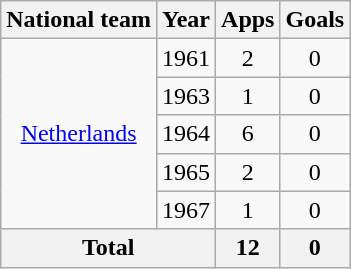<table class="wikitable" style="text-align:center">
<tr>
<th>National team</th>
<th>Year</th>
<th>Apps</th>
<th>Goals</th>
</tr>
<tr>
<td rowspan="5"><a href='#'>Netherlands</a></td>
<td>1961</td>
<td>2</td>
<td>0</td>
</tr>
<tr>
<td>1963</td>
<td>1</td>
<td>0</td>
</tr>
<tr>
<td>1964</td>
<td>6</td>
<td>0</td>
</tr>
<tr>
<td>1965</td>
<td>2</td>
<td>0</td>
</tr>
<tr>
<td>1967</td>
<td>1</td>
<td>0</td>
</tr>
<tr>
<th colspan="2">Total</th>
<th>12</th>
<th>0</th>
</tr>
</table>
